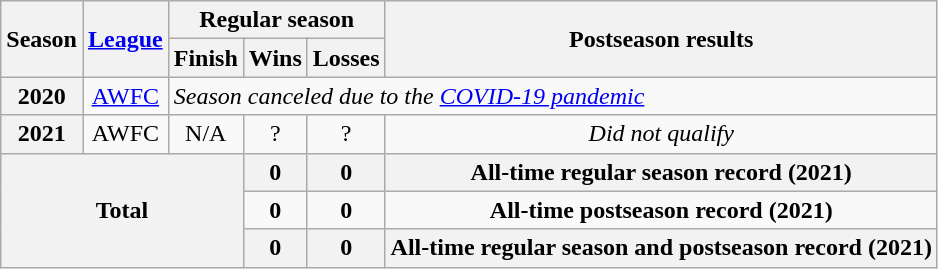<table class="wikitable" style="text-align:center">
<tr>
<th rowspan="2">Season</th>
<th rowspan="2"><a href='#'>League</a></th>
<th colspan="3">Regular season</th>
<th rowspan="2">Postseason results</th>
</tr>
<tr>
<th>Finish</th>
<th>Wins</th>
<th>Losses</th>
</tr>
<tr>
<th>2020</th>
<td><a href='#'>AWFC</a></td>
<td colspan=4; align=left><em>Season canceled due to the <a href='#'>COVID-19 pandemic</a></em></td>
</tr>
<tr>
<th>2021</th>
<td>AWFC</td>
<td>N/A</td>
<td>?</td>
<td>?</td>
<td><em>Did not qualify</em></td>
</tr>
<tr>
<th rowspan="3" colspan="3">Total</th>
<th>0</th>
<th>0</th>
<th>All-time regular season record (2021)</th>
</tr>
<tr>
<td><strong>0</strong></td>
<td><strong>0</strong></td>
<td><strong>All-time postseason record (2021)</strong></td>
</tr>
<tr>
<th>0</th>
<th>0</th>
<th>All-time regular season and postseason record (2021)</th>
</tr>
</table>
